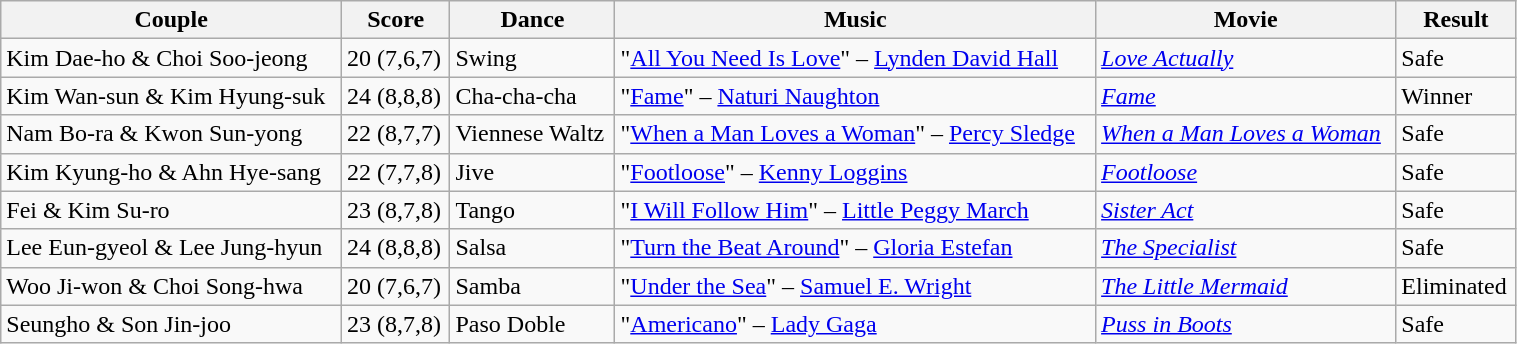<table class="wikitable" style="width:80%;">
<tr>
<th>Couple</th>
<th>Score</th>
<th>Dance</th>
<th>Music</th>
<th>Movie</th>
<th>Result</th>
</tr>
<tr>
<td>Kim Dae-ho & Choi Soo-jeong</td>
<td>20 (7,6,7)</td>
<td>Swing</td>
<td>"<a href='#'>All You Need Is Love</a>" – <a href='#'>Lynden David Hall</a></td>
<td><em><a href='#'>Love Actually</a></em></td>
<td>Safe</td>
</tr>
<tr>
<td>Kim Wan-sun & Kim Hyung-suk</td>
<td>24 (8,8,8)</td>
<td>Cha-cha-cha</td>
<td>"<a href='#'>Fame</a>" – <a href='#'>Naturi Naughton</a></td>
<td><em><a href='#'>Fame</a></em></td>
<td>Winner</td>
</tr>
<tr>
<td>Nam Bo-ra & Kwon Sun-yong</td>
<td>22 (8,7,7)</td>
<td>Viennese Waltz</td>
<td>"<a href='#'>When a Man Loves a Woman</a>" – <a href='#'>Percy Sledge</a></td>
<td><em><a href='#'>When a Man Loves a Woman</a></em></td>
<td>Safe</td>
</tr>
<tr>
<td>Kim Kyung-ho & Ahn Hye-sang</td>
<td>22 (7,7,8)</td>
<td>Jive</td>
<td>"<a href='#'>Footloose</a>" – <a href='#'>Kenny Loggins</a></td>
<td><em><a href='#'>Footloose</a></em></td>
<td>Safe</td>
</tr>
<tr>
<td>Fei & Kim Su-ro</td>
<td>23 (8,7,8)</td>
<td>Tango</td>
<td>"<a href='#'>I Will Follow Him</a>" – <a href='#'>Little Peggy March</a></td>
<td><em><a href='#'>Sister Act</a></em></td>
<td>Safe</td>
</tr>
<tr>
<td>Lee Eun-gyeol & Lee Jung-hyun</td>
<td>24 (8,8,8)</td>
<td>Salsa</td>
<td>"<a href='#'>Turn the Beat Around</a>" – <a href='#'>Gloria Estefan</a></td>
<td><em><a href='#'>The Specialist</a></em></td>
<td>Safe</td>
</tr>
<tr>
<td>Woo Ji-won & Choi Song-hwa</td>
<td>20 (7,6,7)</td>
<td>Samba</td>
<td>"<a href='#'>Under the Sea</a>" – <a href='#'>Samuel E. Wright</a></td>
<td><em><a href='#'>The Little Mermaid</a></em></td>
<td>Eliminated</td>
</tr>
<tr>
<td>Seungho & Son Jin-joo</td>
<td>23 (8,7,8)</td>
<td>Paso Doble</td>
<td>"<a href='#'>Americano</a>" – <a href='#'>Lady Gaga</a></td>
<td><em><a href='#'>Puss in Boots</a></em></td>
<td>Safe</td>
</tr>
</table>
